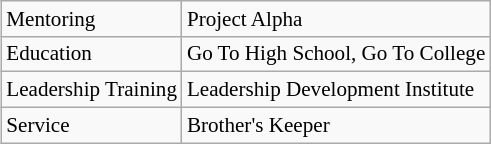<table class="wikitable floatright" style="margin:0 0 0.5em 0.5em; font-size:88%;">
<tr>
<td>Mentoring</td>
<td>Project Alpha</td>
</tr>
<tr>
<td>Education</td>
<td>Go To High School, Go To College</td>
</tr>
<tr>
<td>Leadership Training</td>
<td>Leadership Development Institute</td>
</tr>
<tr>
<td>Service</td>
<td>Brother's Keeper</td>
</tr>
</table>
